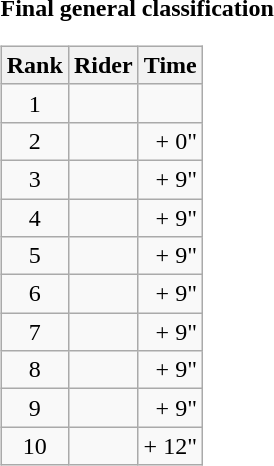<table>
<tr>
<td><strong>Final general classification</strong><br><table class="wikitable">
<tr>
<th scope="col">Rank</th>
<th scope="col">Rider</th>
<th scope="col">Time</th>
</tr>
<tr>
<td style="text-align:center;">1</td>
<td></td>
<td style="text-align:right;"></td>
</tr>
<tr>
<td style="text-align:center;">2</td>
<td></td>
<td style="text-align:right;">+ 0"</td>
</tr>
<tr>
<td style="text-align:center;">3</td>
<td></td>
<td style="text-align:right;">+ 9"</td>
</tr>
<tr>
<td style="text-align:center;">4</td>
<td></td>
<td style="text-align:right;">+ 9"</td>
</tr>
<tr>
<td style="text-align:center;">5</td>
<td></td>
<td style="text-align:right;">+ 9"</td>
</tr>
<tr>
<td style="text-align:center;">6</td>
<td></td>
<td style="text-align:right;">+ 9"</td>
</tr>
<tr>
<td style="text-align:center;">7</td>
<td></td>
<td style="text-align:right;">+ 9"</td>
</tr>
<tr>
<td style="text-align:center;">8</td>
<td></td>
<td style="text-align:right;">+ 9"</td>
</tr>
<tr>
<td style="text-align:center;">9</td>
<td></td>
<td style="text-align:right;">+ 9"</td>
</tr>
<tr>
<td style="text-align:center;">10</td>
<td></td>
<td style="text-align:right;">+ 12"</td>
</tr>
</table>
</td>
</tr>
</table>
